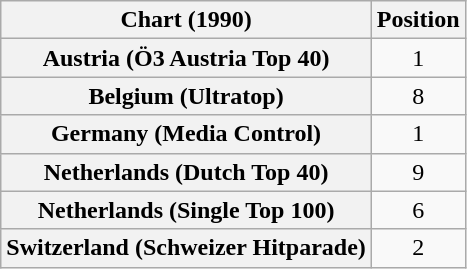<table class="wikitable sortable plainrowheaders">
<tr>
<th>Chart (1990)</th>
<th>Position</th>
</tr>
<tr>
<th scope="row">Austria (Ö3 Austria Top 40)</th>
<td align="center">1</td>
</tr>
<tr>
<th scope="row">Belgium (Ultratop)</th>
<td align="center">8</td>
</tr>
<tr>
<th scope="row">Germany (Media Control)</th>
<td align="center">1</td>
</tr>
<tr>
<th scope="row">Netherlands (Dutch Top 40)</th>
<td align="center">9</td>
</tr>
<tr>
<th scope="row">Netherlands (Single Top 100)</th>
<td align="center">6</td>
</tr>
<tr>
<th scope="row">Switzerland (Schweizer Hitparade)</th>
<td align="center">2</td>
</tr>
</table>
